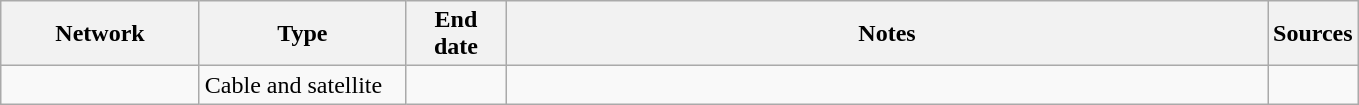<table class="wikitable">
<tr>
<th style="text-align:center; width:125px">Network</th>
<th style="text-align:center; width:130px">Type</th>
<th style="text-align:center; width:60px">End date</th>
<th style="text-align:center; width:500px">Notes</th>
<th style="text-align:center; width:30px">Sources</th>
</tr>
<tr>
<td><a href='#'></a></td>
<td>Cable and satellite</td>
<td></td>
<td></td>
<td></td>
</tr>
</table>
